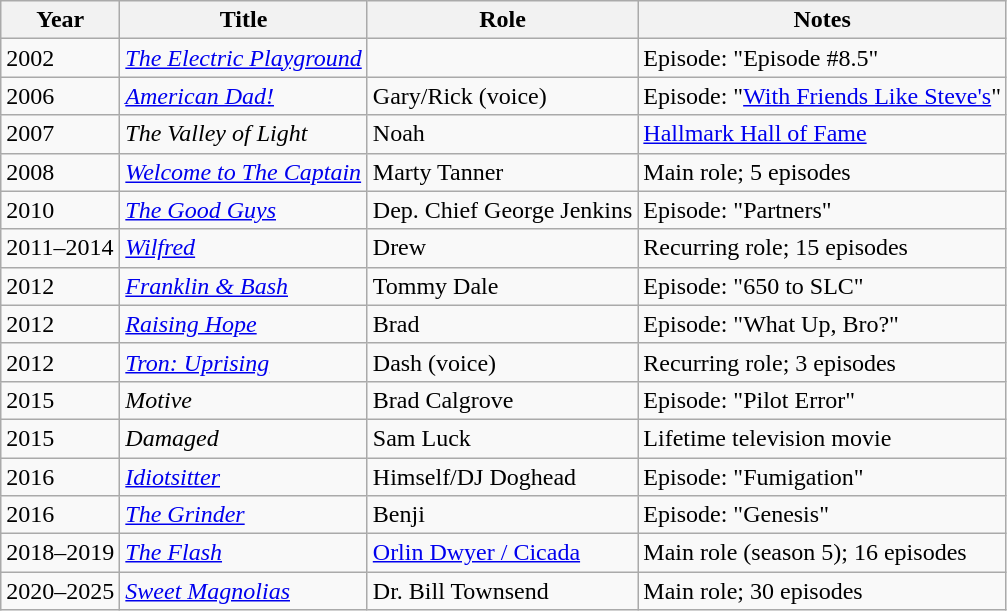<table class="wikitable sortable">
<tr>
<th>Year</th>
<th>Title</th>
<th>Role</th>
<th class="unsortable">Notes</th>
</tr>
<tr>
<td>2002</td>
<td><em><a href='#'>The Electric Playground</a></em></td>
<td></td>
<td>Episode: "Episode #8.5"</td>
</tr>
<tr>
<td>2006</td>
<td><em><a href='#'>American Dad!</a></em></td>
<td>Gary/Rick (voice)</td>
<td>Episode: "<a href='#'>With Friends Like Steve's</a>"</td>
</tr>
<tr>
<td>2007</td>
<td><em>The Valley of Light</em></td>
<td>Noah</td>
<td><a href='#'>Hallmark Hall of Fame</a></td>
</tr>
<tr>
<td>2008</td>
<td><em><a href='#'>Welcome to The Captain</a></em></td>
<td>Marty Tanner</td>
<td>Main role; 5 episodes</td>
</tr>
<tr>
<td>2010</td>
<td><em><a href='#'>The Good Guys</a></em></td>
<td>Dep. Chief George Jenkins</td>
<td>Episode: "Partners"</td>
</tr>
<tr>
<td>2011–2014</td>
<td><em><a href='#'>Wilfred</a></em></td>
<td>Drew</td>
<td>Recurring role; 15 episodes</td>
</tr>
<tr>
<td>2012</td>
<td><em><a href='#'>Franklin & Bash</a></em></td>
<td>Tommy Dale</td>
<td>Episode: "650 to SLC"</td>
</tr>
<tr>
<td>2012</td>
<td><em><a href='#'>Raising Hope</a></em></td>
<td>Brad</td>
<td>Episode: "What Up, Bro?"</td>
</tr>
<tr>
<td>2012</td>
<td><em><a href='#'>Tron: Uprising</a></em></td>
<td>Dash (voice)</td>
<td>Recurring role; 3 episodes</td>
</tr>
<tr>
<td>2015</td>
<td><em>Motive</em></td>
<td>Brad Calgrove</td>
<td>Episode: "Pilot Error"</td>
</tr>
<tr>
<td>2015</td>
<td><em>Damaged</em></td>
<td>Sam Luck</td>
<td>Lifetime television movie</td>
</tr>
<tr>
<td>2016</td>
<td><em><a href='#'>Idiotsitter</a></em></td>
<td>Himself/DJ Doghead</td>
<td>Episode: "Fumigation"</td>
</tr>
<tr>
<td>2016</td>
<td><em><a href='#'>The Grinder</a></em></td>
<td>Benji</td>
<td>Episode: "Genesis"</td>
</tr>
<tr>
<td>2018–2019</td>
<td><em><a href='#'>The Flash</a></em></td>
<td><a href='#'>Orlin Dwyer / Cicada</a></td>
<td>Main role (season 5); 16 episodes</td>
</tr>
<tr>
<td>2020–2025</td>
<td><em><a href='#'>Sweet Magnolias</a></em></td>
<td>Dr. Bill Townsend</td>
<td>Main role; 30 episodes</td>
</tr>
</table>
